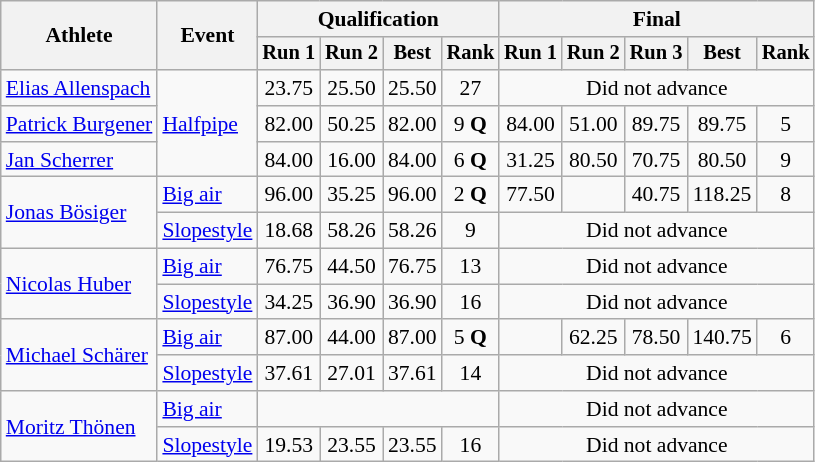<table class="wikitable" style="font-size:90%">
<tr>
<th rowspan="2">Athlete</th>
<th rowspan="2">Event</th>
<th colspan="4">Qualification</th>
<th colspan="5">Final</th>
</tr>
<tr style="font-size:95%">
<th>Run 1</th>
<th>Run 2</th>
<th>Best</th>
<th>Rank</th>
<th>Run 1</th>
<th>Run 2</th>
<th>Run 3</th>
<th>Best</th>
<th>Rank</th>
</tr>
<tr align=center>
<td align=left><a href='#'>Elias Allenspach</a></td>
<td align=left rowspan=3><a href='#'>Halfpipe</a></td>
<td>23.75</td>
<td>25.50</td>
<td>25.50</td>
<td>27</td>
<td colspan=5>Did not advance</td>
</tr>
<tr align=center>
<td align=left><a href='#'>Patrick Burgener</a></td>
<td>82.00</td>
<td>50.25</td>
<td>82.00</td>
<td>9 <strong>Q</strong></td>
<td>84.00</td>
<td>51.00</td>
<td>89.75</td>
<td>89.75</td>
<td>5</td>
</tr>
<tr align=center>
<td align=left><a href='#'>Jan Scherrer</a></td>
<td>84.00</td>
<td>16.00</td>
<td>84.00</td>
<td>6 <strong>Q</strong></td>
<td>31.25</td>
<td>80.50</td>
<td>70.75</td>
<td>80.50</td>
<td>9</td>
</tr>
<tr align=center>
<td align=left rowspan=2><a href='#'>Jonas Bösiger</a></td>
<td align=left><a href='#'>Big air</a></td>
<td>96.00</td>
<td>35.25</td>
<td>96.00</td>
<td>2 <strong>Q</strong></td>
<td>77.50</td>
<td></td>
<td>40.75</td>
<td>118.25</td>
<td>8</td>
</tr>
<tr align=center>
<td align=left><a href='#'>Slopestyle</a></td>
<td>18.68</td>
<td>58.26</td>
<td>58.26</td>
<td>9</td>
<td colspan=5>Did not advance</td>
</tr>
<tr align=center>
<td align=left rowspan=2><a href='#'>Nicolas Huber</a></td>
<td align=left><a href='#'>Big air</a></td>
<td>76.75</td>
<td>44.50</td>
<td>76.75</td>
<td>13</td>
<td colspan=5>Did not advance</td>
</tr>
<tr align=center>
<td align=left><a href='#'>Slopestyle</a></td>
<td>34.25</td>
<td>36.90</td>
<td>36.90</td>
<td>16</td>
<td colspan=5>Did not advance</td>
</tr>
<tr align=center>
<td align=left rowspan=2><a href='#'>Michael Schärer</a></td>
<td align=left><a href='#'>Big air</a></td>
<td>87.00</td>
<td>44.00</td>
<td>87.00</td>
<td>5 <strong>Q</strong></td>
<td></td>
<td>62.25</td>
<td>78.50</td>
<td>140.75</td>
<td>6</td>
</tr>
<tr align=center>
<td align=left><a href='#'>Slopestyle</a></td>
<td>37.61</td>
<td>27.01</td>
<td>37.61</td>
<td>14</td>
<td colspan=5>Did not advance</td>
</tr>
<tr align=center>
<td align=left rowspan=2><a href='#'>Moritz Thönen</a></td>
<td align=left><a href='#'>Big air</a></td>
<td colspan=4></td>
<td colspan=5>Did not advance</td>
</tr>
<tr align=center>
<td align=left><a href='#'>Slopestyle</a></td>
<td>19.53</td>
<td>23.55</td>
<td>23.55</td>
<td>16</td>
<td colspan=5>Did not advance</td>
</tr>
</table>
